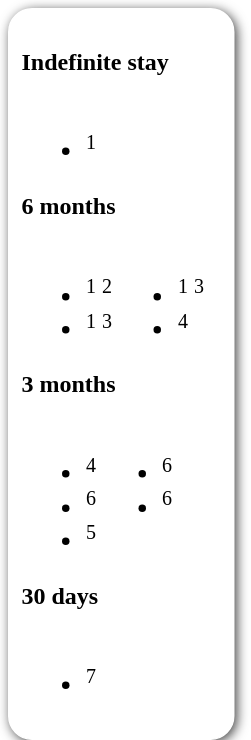<table style=" border-radius:1em; box-shadow: 0.1em 0.1em 0.5em rgba(0,0,0,0.75); background-color: white; border: 1px solid white; padding: 5px;">
<tr style="vertical-align:top;">
<td><br><strong>Indefinite stay</strong><table>
<tr>
<td><br><ul><li><sup>1</sup></li></ul></td>
<td></td>
</tr>
</table>
<strong>6 months</strong><table>
<tr>
<td><br><ul><li><sup>1</sup> <sup>2</sup></li><li><sup>1</sup> <sup>3</sup></li></ul></td>
<td valign="top"><br><ul><li><sup>1</sup> <sup>3</sup></li><li><sup>4</sup></li></ul></td>
<td></td>
</tr>
</table>
<strong>3 months</strong><table>
<tr>
<td><br><ul><li><sup>4</sup></li><li><sup>6</sup></li><li><sup>5</sup></li></ul></td>
<td valign="top"><br><ul><li><sup>6</sup></li><li><sup>6</sup></li></ul></td>
<td></td>
</tr>
</table>
<strong>30 days</strong><table>
<tr>
<td><br><ul><li><sup>7</sup></li></ul></td>
<td></td>
</tr>
</table>
</td>
<td></td>
</tr>
</table>
